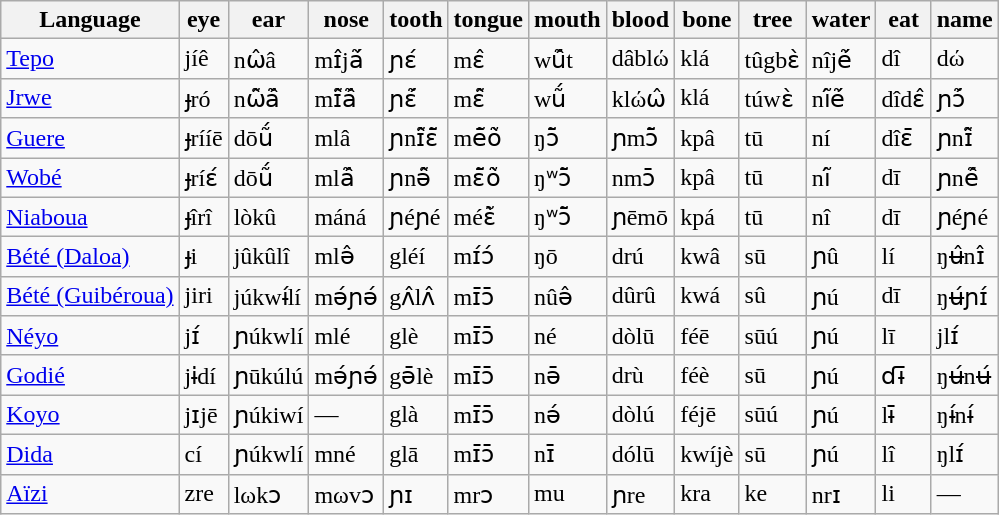<table class="wikitable sortable">
<tr>
<th>Language</th>
<th>eye</th>
<th>ear</th>
<th>nose</th>
<th>tooth</th>
<th>tongue</th>
<th>mouth</th>
<th>blood</th>
<th>bone</th>
<th>tree</th>
<th>water</th>
<th>eat</th>
<th>name</th>
</tr>
<tr>
<td><a href='#'>Tepo</a></td>
<td>jíê</td>
<td>nω̂â</td>
<td>mɪ̂jã́</td>
<td>ɲɛ́</td>
<td>mɛ̂</td>
<td>wũ̂t</td>
<td>dâblώ</td>
<td>klá</td>
<td>tûgbɛ̀</td>
<td>nîjẽ́</td>
<td>dî</td>
<td>dώ</td>
</tr>
<tr>
<td><a href='#'>Jrwe</a></td>
<td>ɟró</td>
<td>nω̃̂ã̂</td>
<td>mɪ̃̂ã̂</td>
<td>ɲɛ̃́</td>
<td>mɛ̃̂</td>
<td>wṹ</td>
<td>klώω̂</td>
<td>klá</td>
<td>túwɛ̀</td>
<td>nĩ́ẽ́</td>
<td>dîdɛ̂</td>
<td>ɲɔ̃́</td>
</tr>
<tr>
<td><a href='#'>Guere</a></td>
<td>ɟrííē</td>
<td>dōṹ</td>
<td>mlâ</td>
<td>ɲnɪ̃̂ɛ̄̃</td>
<td>mē̃õ̀</td>
<td>ŋɔ̄̃</td>
<td>ɲmɔ̄̃</td>
<td>kpâ</td>
<td>tū</td>
<td>ní</td>
<td>dîɛ̄</td>
<td>ɲnɪ̃̂</td>
</tr>
<tr>
<td><a href='#'>Wobé</a></td>
<td>ɟríɛ́</td>
<td>dōṹ</td>
<td>mlã̂</td>
<td>ɲnə̃̂</td>
<td>mɛ̄̃õ̀</td>
<td>ŋʷɔ̄̃</td>
<td>nmɔ̄</td>
<td>kpâ</td>
<td>tū</td>
<td>nĩ́</td>
<td>dī</td>
<td>ɲnẽ̂</td>
</tr>
<tr>
<td><a href='#'>Niaboua</a></td>
<td>ɟîrî</td>
<td>lòkû</td>
<td>máná</td>
<td>ɲéɲé</td>
<td>méɛ̃̀</td>
<td>ŋʷɔ̄̃</td>
<td>ɲēmō</td>
<td>kpá</td>
<td>tū</td>
<td>nî</td>
<td>dī</td>
<td>ɲéɲé</td>
</tr>
<tr>
<td><a href='#'>Bété (Daloa)</a></td>
<td>ɟi</td>
<td>jûkûlî</td>
<td>mlə̂</td>
<td>gléí</td>
<td>mɪ́ɔ́</td>
<td>ŋō</td>
<td>drú</td>
<td>kwâ</td>
<td>sū</td>
<td>ɲû</td>
<td>lí</td>
<td>ŋʉ̂nɪ̂</td>
</tr>
<tr>
<td><a href='#'>Bété (Guibéroua)</a></td>
<td>jiri</td>
<td>júkwɨ́lí</td>
<td>mə́ɲə́</td>
<td>gʌ̂lʌ̂</td>
<td>mɪ̄ɔ̄</td>
<td>nûə̂</td>
<td>dûrû</td>
<td>kwá</td>
<td>sû</td>
<td>ɲú</td>
<td>dī</td>
<td>ŋʉ́ɲɪ́</td>
</tr>
<tr>
<td><a href='#'>Néyo</a></td>
<td>jɪ́</td>
<td>ɲúkwlí</td>
<td>mlé</td>
<td>glè</td>
<td>mɪ̄ɔ̄</td>
<td>né</td>
<td>dòlū</td>
<td>féē</td>
<td>sūú</td>
<td>ɲú</td>
<td>lī</td>
<td>jlɪ́</td>
</tr>
<tr>
<td><a href='#'>Godié</a></td>
<td>jɨdí</td>
<td>ɲūkúlú</td>
<td>mə́ɲə́</td>
<td>gə̄lè</td>
<td>mɪ̄ɔ̄</td>
<td>nə̄</td>
<td>drù</td>
<td>féè</td>
<td>sū</td>
<td>ɲú</td>
<td>ɗɨ̄</td>
<td>ŋʉ́nʉ́</td>
</tr>
<tr>
<td><a href='#'>Koyo</a></td>
<td>jɪjē</td>
<td>ɲúkiwí</td>
<td>—</td>
<td>glà</td>
<td>mɪ̄ɔ̄</td>
<td>nə́</td>
<td>dòlú</td>
<td>féjē</td>
<td>sūú</td>
<td>ɲú</td>
<td>lɨ̄</td>
<td>ŋɨ́nɨ́</td>
</tr>
<tr>
<td><a href='#'>Dida</a></td>
<td>cí</td>
<td>ɲúkwlí</td>
<td>mné</td>
<td>glā</td>
<td>mɪ̄ɔ̄</td>
<td>nɪ̄</td>
<td>dólū</td>
<td>kwíjè</td>
<td>sū</td>
<td>ɲú</td>
<td>lî</td>
<td>ŋlɪ́</td>
</tr>
<tr>
<td><a href='#'>Aïzi</a></td>
<td>zre</td>
<td>lωkɔ</td>
<td>mωvɔ</td>
<td>ɲɪ</td>
<td>mrɔ</td>
<td>mu</td>
<td>ɲre</td>
<td>kra</td>
<td>ke</td>
<td>nrɪ</td>
<td>li</td>
<td>—</td>
</tr>
</table>
